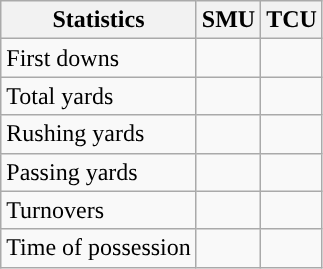<table class="wikitable" style="float:left">
<tr>
<th>Statistics</th>
<th>SMU</th>
<th>TCU</th>
</tr>
<tr>
<td>First downs</td>
<td></td>
<td></td>
</tr>
<tr>
<td>Total yards</td>
<td></td>
<td></td>
</tr>
<tr>
<td>Rushing yards</td>
<td></td>
<td></td>
</tr>
<tr>
<td>Passing yards</td>
<td></td>
<td></td>
</tr>
<tr>
<td>Turnovers</td>
<td></td>
<td></td>
</tr>
<tr>
<td>Time of possession</td>
<td></td>
<td></td>
</tr>
</table>
